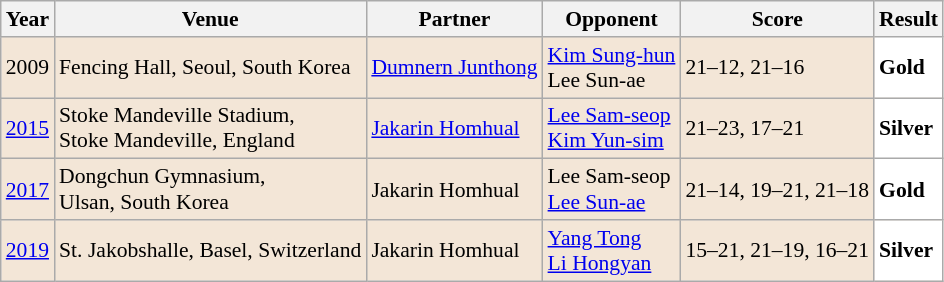<table class="sortable wikitable" style="font-size: 90%;">
<tr>
<th>Year</th>
<th>Venue</th>
<th>Partner</th>
<th>Opponent</th>
<th>Score</th>
<th>Result</th>
</tr>
<tr style="background:#F3E6D7">
<td align="center">2009</td>
<td align="left">Fencing Hall, Seoul, South Korea</td>
<td align="left"> <a href='#'>Dumnern Junthong</a></td>
<td align="left"> <a href='#'>Kim Sung-hun</a> <br>  Lee Sun-ae</td>
<td align="left">21–12, 21–16</td>
<td style="text-align:left; background:white"> <strong>Gold</strong></td>
</tr>
<tr style="background:#F3E6D7">
<td align="center"><a href='#'>2015</a></td>
<td align="left">Stoke Mandeville Stadium,<br>Stoke Mandeville, England</td>
<td align="left"> <a href='#'>Jakarin Homhual</a></td>
<td align="left"> <a href='#'>Lee Sam-seop</a> <br>  <a href='#'>Kim Yun-sim</a></td>
<td align="left">21–23, 17–21</td>
<td style="text-align:left; background:white"> <strong>Silver</strong></td>
</tr>
<tr style="background:#F3E6D7">
<td align="center"><a href='#'>2017</a></td>
<td align="left">Dongchun Gymnasium,<br>Ulsan, South Korea</td>
<td align="left"> Jakarin Homhual</td>
<td align="left"> Lee Sam-seop <br>  <a href='#'>Lee Sun-ae</a></td>
<td align="left">21–14, 19–21, 21–18</td>
<td style="text-align:left; background:white"> <strong>Gold</strong></td>
</tr>
<tr style="background:#F3E6D7">
<td align="center"><a href='#'>2019</a></td>
<td align="left">St. Jakobshalle, Basel, Switzerland</td>
<td align="left"> Jakarin Homhual</td>
<td align="left"> <a href='#'>Yang Tong</a> <br>  <a href='#'>Li Hongyan</a></td>
<td align="left">15–21, 21–19, 16–21</td>
<td style="text-align:left; background:white"> <strong>Silver</strong></td>
</tr>
</table>
